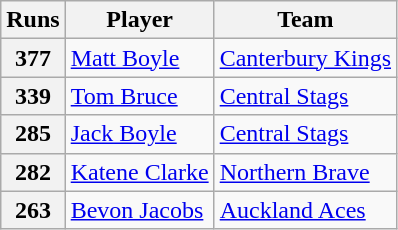<table class="wikitable">
<tr>
<th>Runs</th>
<th>Player</th>
<th>Team</th>
</tr>
<tr>
<th>377</th>
<td><a href='#'>Matt Boyle</a></td>
<td><a href='#'>Canterbury Kings</a></td>
</tr>
<tr>
<th>339</th>
<td><a href='#'>Tom Bruce</a></td>
<td><a href='#'>Central Stags</a></td>
</tr>
<tr>
<th>285</th>
<td><a href='#'>Jack Boyle</a></td>
<td><a href='#'>Central Stags</a></td>
</tr>
<tr>
<th>282</th>
<td><a href='#'>Katene Clarke</a></td>
<td><a href='#'>Northern Brave</a></td>
</tr>
<tr>
<th>263</th>
<td><a href='#'>Bevon Jacobs</a></td>
<td><a href='#'>Auckland Aces</a></td>
</tr>
</table>
